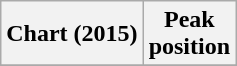<table class="wikitable">
<tr>
<th>Chart (2015)</th>
<th>Peak<br>position</th>
</tr>
<tr>
</tr>
</table>
